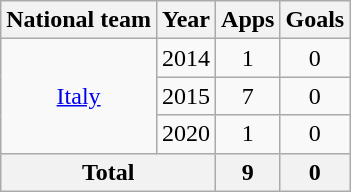<table class="wikitable" style="text-align:center">
<tr>
<th>National team</th>
<th>Year</th>
<th>Apps</th>
<th>Goals</th>
</tr>
<tr>
<td rowspan="3"><a href='#'>Italy</a></td>
<td>2014</td>
<td>1</td>
<td>0</td>
</tr>
<tr>
<td>2015</td>
<td>7</td>
<td>0</td>
</tr>
<tr>
<td>2020</td>
<td>1</td>
<td>0</td>
</tr>
<tr>
<th colspan="2">Total</th>
<th>9</th>
<th>0</th>
</tr>
</table>
